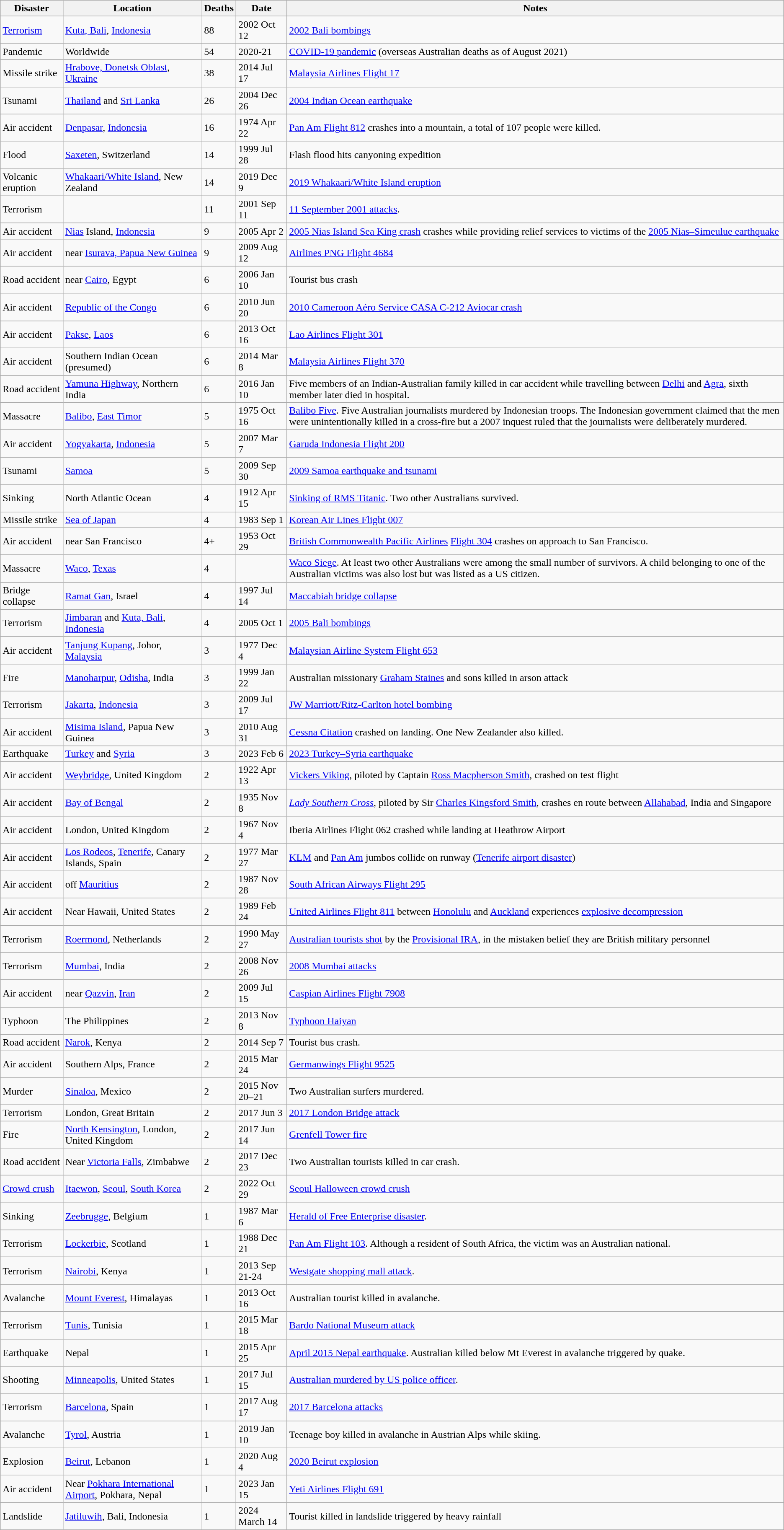<table class="wikitable sortable">
<tr>
<th>Disaster</th>
<th>Location</th>
<th>Deaths</th>
<th>Date</th>
<th>Notes</th>
</tr>
<tr>
<td><a href='#'>Terrorism</a></td>
<td><a href='#'>Kuta, Bali</a>, <a href='#'>Indonesia</a></td>
<td>88</td>
<td>2002 Oct 12</td>
<td><a href='#'>2002 Bali bombings</a></td>
</tr>
<tr>
<td>Pandemic</td>
<td>Worldwide</td>
<td>54</td>
<td>2020-21</td>
<td><a href='#'>COVID-19 pandemic</a> (overseas Australian deaths as of August 2021)</td>
</tr>
<tr>
<td>Missile strike</td>
<td><a href='#'>Hrabove, Donetsk Oblast</a>, <a href='#'>Ukraine</a></td>
<td>38</td>
<td>2014 Jul 17</td>
<td><a href='#'>Malaysia Airlines Flight 17</a></td>
</tr>
<tr>
<td>Tsunami</td>
<td><a href='#'>Thailand</a> and <a href='#'>Sri Lanka</a></td>
<td>26</td>
<td>2004 Dec 26</td>
<td><a href='#'>2004 Indian Ocean earthquake</a></td>
</tr>
<tr>
<td>Air accident</td>
<td><a href='#'>Denpasar</a>, <a href='#'>Indonesia</a></td>
<td>16</td>
<td>1974 Apr 22</td>
<td><a href='#'>Pan Am Flight 812</a> crashes into a mountain, a total of 107 people were killed.</td>
</tr>
<tr>
<td>Flood</td>
<td><a href='#'>Saxeten</a>, Switzerland</td>
<td>14</td>
<td>1999 Jul 28</td>
<td>Flash flood hits canyoning expedition</td>
</tr>
<tr>
<td>Volcanic eruption</td>
<td><a href='#'>Whakaari/White Island</a>, New Zealand</td>
<td>14</td>
<td>2019 Dec 9</td>
<td><a href='#'>2019 Whakaari/White Island eruption</a></td>
</tr>
<tr>
<td>Terrorism</td>
<td></td>
<td>11</td>
<td>2001 Sep 11</td>
<td><a href='#'>11 September 2001 attacks</a>.</td>
</tr>
<tr>
<td>Air accident</td>
<td><a href='#'>Nias</a> Island, <a href='#'>Indonesia</a></td>
<td>9</td>
<td>2005 Apr 2</td>
<td><a href='#'>2005 Nias Island Sea King crash</a> crashes while providing relief services to victims of the <a href='#'>2005 Nias–Simeulue earthquake</a></td>
</tr>
<tr>
<td>Air accident</td>
<td>near <a href='#'>Isurava, Papua New Guinea</a></td>
<td>9</td>
<td>2009 Aug 12</td>
<td><a href='#'>Airlines PNG Flight 4684</a></td>
</tr>
<tr>
<td>Road accident</td>
<td>near <a href='#'>Cairo</a>, Egypt</td>
<td>6</td>
<td>2006 Jan 10</td>
<td>Tourist bus crash</td>
</tr>
<tr>
<td>Air accident</td>
<td><a href='#'>Republic of the Congo</a></td>
<td>6</td>
<td>2010 Jun 20</td>
<td><a href='#'>2010 Cameroon Aéro Service CASA C-212 Aviocar crash</a></td>
</tr>
<tr>
<td>Air accident</td>
<td><a href='#'>Pakse</a>, <a href='#'>Laos</a></td>
<td>6</td>
<td>2013 Oct 16</td>
<td><a href='#'>Lao Airlines Flight 301</a></td>
</tr>
<tr>
<td>Air accident</td>
<td>Southern Indian Ocean (presumed)</td>
<td>6</td>
<td>2014 Mar 8</td>
<td><a href='#'>Malaysia Airlines Flight 370</a></td>
</tr>
<tr>
<td>Road accident</td>
<td><a href='#'>Yamuna Highway</a>, Northern India</td>
<td>6</td>
<td>2016 Jan 10</td>
<td>Five members of an Indian-Australian family killed in car accident while travelling between <a href='#'>Delhi</a> and <a href='#'>Agra</a>, sixth member later died in hospital.</td>
</tr>
<tr>
<td>Massacre</td>
<td><a href='#'>Balibo</a>, <a href='#'>East Timor</a></td>
<td>5</td>
<td>1975 Oct 16</td>
<td><a href='#'>Balibo Five</a>. Five Australian journalists murdered by Indonesian troops. The Indonesian government claimed that the men were unintentionally killed in a cross-fire but a 2007 inquest ruled that the journalists were deliberately murdered.</td>
</tr>
<tr>
<td>Air accident</td>
<td><a href='#'>Yogyakarta</a>, <a href='#'>Indonesia</a></td>
<td>5</td>
<td>2007 Mar 7</td>
<td><a href='#'>Garuda Indonesia Flight 200</a></td>
</tr>
<tr>
<td>Tsunami</td>
<td><a href='#'>Samoa</a></td>
<td>5</td>
<td>2009 Sep 30</td>
<td><a href='#'>2009 Samoa earthquake and tsunami</a></td>
</tr>
<tr>
<td>Sinking</td>
<td>North Atlantic Ocean</td>
<td>4</td>
<td>1912 Apr 15</td>
<td><a href='#'>Sinking of RMS Titanic</a>. Two other Australians survived.</td>
</tr>
<tr>
<td>Missile strike</td>
<td><a href='#'>Sea of Japan</a></td>
<td>4</td>
<td>1983 Sep 1</td>
<td><a href='#'>Korean Air Lines Flight 007</a></td>
</tr>
<tr>
<td>Air accident</td>
<td>near San Francisco</td>
<td>4+</td>
<td>1953 Oct 29</td>
<td><a href='#'>British Commonwealth Pacific Airlines</a> <a href='#'>Flight 304</a> crashes on approach to San Francisco.</td>
</tr>
<tr>
<td>Massacre</td>
<td><a href='#'>Waco</a>, <a href='#'>Texas</a></td>
<td>4</td>
<td></td>
<td><a href='#'>Waco Siege</a>. At least two other Australians were among the small number of survivors. A child belonging to one of the Australian victims was also lost but was listed as a US citizen.</td>
</tr>
<tr>
<td>Bridge collapse</td>
<td><a href='#'>Ramat Gan</a>, Israel</td>
<td>4</td>
<td>1997 Jul 14</td>
<td><a href='#'>Maccabiah bridge collapse</a></td>
</tr>
<tr>
<td>Terrorism</td>
<td><a href='#'>Jimbaran</a> and <a href='#'>Kuta, Bali</a>, <a href='#'>Indonesia</a></td>
<td>4</td>
<td>2005 Oct 1</td>
<td><a href='#'>2005 Bali bombings</a></td>
</tr>
<tr>
<td>Air accident</td>
<td><a href='#'>Tanjung Kupang</a>, Johor, <a href='#'>Malaysia</a></td>
<td>3</td>
<td>1977 Dec 4</td>
<td><a href='#'>Malaysian Airline System Flight 653</a></td>
</tr>
<tr>
<td>Fire</td>
<td><a href='#'>Manoharpur</a>, <a href='#'>Odisha</a>, India</td>
<td>3</td>
<td>1999 Jan 22</td>
<td>Australian missionary <a href='#'>Graham Staines</a> and sons killed in arson attack</td>
</tr>
<tr>
<td>Terrorism</td>
<td><a href='#'>Jakarta</a>, <a href='#'>Indonesia</a></td>
<td>3</td>
<td>2009 Jul 17</td>
<td><a href='#'>JW Marriott/Ritz-Carlton hotel bombing</a></td>
</tr>
<tr>
<td>Air accident</td>
<td><a href='#'>Misima Island</a>, Papua New Guinea</td>
<td>3</td>
<td>2010 Aug 31</td>
<td><a href='#'>Cessna Citation</a> crashed on landing. One New Zealander also killed.</td>
</tr>
<tr>
<td>Earthquake</td>
<td><a href='#'>Turkey</a> and <a href='#'>Syria</a></td>
<td>3</td>
<td>2023 Feb 6</td>
<td><a href='#'>2023 Turkey–Syria earthquake</a></td>
</tr>
<tr>
<td>Air accident</td>
<td><a href='#'>Weybridge</a>, United Kingdom</td>
<td>2</td>
<td>1922 Apr 13</td>
<td><a href='#'>Vickers Viking</a>, piloted by Captain <a href='#'>Ross Macpherson Smith</a>, crashed on test flight</td>
</tr>
<tr>
<td>Air accident</td>
<td><a href='#'>Bay of Bengal</a></td>
<td>2</td>
<td>1935 Nov 8</td>
<td><em><a href='#'>Lady Southern Cross</a></em>, piloted by Sir <a href='#'>Charles Kingsford Smith</a>, crashes en route between <a href='#'>Allahabad</a>, India and Singapore</td>
</tr>
<tr>
<td>Air accident</td>
<td>London, United Kingdom</td>
<td>2</td>
<td>1967 Nov 4</td>
<td>Iberia Airlines Flight 062 crashed while landing at Heathrow Airport</td>
</tr>
<tr>
<td>Air accident</td>
<td><a href='#'>Los Rodeos</a>, <a href='#'>Tenerife</a>, Canary Islands, Spain</td>
<td>2</td>
<td>1977 Mar 27</td>
<td><a href='#'>KLM</a> and <a href='#'>Pan Am</a> jumbos collide on runway (<a href='#'>Tenerife airport disaster</a>)</td>
</tr>
<tr>
<td>Air accident</td>
<td>off <a href='#'>Mauritius</a></td>
<td>2</td>
<td>1987 Nov 28</td>
<td><a href='#'>South African Airways Flight 295</a></td>
</tr>
<tr>
<td>Air accident</td>
<td>Near Hawaii, United States</td>
<td>2</td>
<td>1989 Feb 24</td>
<td><a href='#'>United Airlines Flight 811</a> between <a href='#'>Honolulu</a> and <a href='#'>Auckland</a> experiences <a href='#'>explosive decompression</a></td>
</tr>
<tr>
<td>Terrorism</td>
<td><a href='#'>Roermond</a>, Netherlands</td>
<td>2</td>
<td>1990 May 27</td>
<td><a href='#'>Australian tourists shot</a> by the <a href='#'>Provisional IRA</a>, in the mistaken belief they are British military personnel</td>
</tr>
<tr>
<td>Terrorism</td>
<td><a href='#'>Mumbai</a>, India</td>
<td>2</td>
<td>2008 Nov 26</td>
<td><a href='#'>2008 Mumbai attacks</a></td>
</tr>
<tr>
<td>Air accident</td>
<td>near <a href='#'>Qazvin</a>, <a href='#'>Iran</a></td>
<td>2</td>
<td>2009 Jul 15</td>
<td><a href='#'>Caspian Airlines Flight 7908</a></td>
</tr>
<tr>
<td>Typhoon</td>
<td>The Philippines</td>
<td>2</td>
<td>2013 Nov 8</td>
<td><a href='#'>Typhoon Haiyan</a></td>
</tr>
<tr>
<td>Road accident</td>
<td><a href='#'>Narok</a>, Kenya</td>
<td>2</td>
<td>2014 Sep 7</td>
<td>Tourist bus crash.</td>
</tr>
<tr>
<td>Air accident</td>
<td>Southern Alps, France</td>
<td>2</td>
<td>2015 Mar 24</td>
<td><a href='#'>Germanwings Flight 9525</a></td>
</tr>
<tr>
<td>Murder</td>
<td><a href='#'>Sinaloa</a>, Mexico</td>
<td>2</td>
<td>2015 Nov 20–21</td>
<td>Two Australian surfers murdered.</td>
</tr>
<tr>
<td>Terrorism</td>
<td>London, Great Britain</td>
<td>2</td>
<td>2017 Jun 3</td>
<td><a href='#'>2017 London Bridge attack</a></td>
</tr>
<tr>
<td>Fire</td>
<td><a href='#'>North Kensington</a>, London, United Kingdom</td>
<td>2</td>
<td>2017 Jun 14</td>
<td><a href='#'>Grenfell Tower fire</a></td>
</tr>
<tr>
<td>Road accident</td>
<td>Near <a href='#'>Victoria Falls</a>, Zimbabwe</td>
<td>2</td>
<td>2017 Dec 23</td>
<td>Two Australian tourists killed in car crash.</td>
</tr>
<tr>
<td><a href='#'>Crowd crush</a></td>
<td><a href='#'>Itaewon</a>, <a href='#'>Seoul</a>, <a href='#'>South Korea</a></td>
<td>2</td>
<td>2022 Oct 29</td>
<td><a href='#'>Seoul Halloween crowd crush</a></td>
</tr>
<tr>
<td>Sinking</td>
<td><a href='#'>Zeebrugge</a>, Belgium</td>
<td>1</td>
<td>1987 Mar 6</td>
<td><a href='#'>Herald of Free Enterprise disaster</a>.</td>
</tr>
<tr>
<td>Terrorism</td>
<td><a href='#'>Lockerbie</a>, Scotland</td>
<td>1</td>
<td>1988 Dec 21</td>
<td><a href='#'>Pan Am Flight 103</a>. Although a resident of South Africa, the victim was an Australian national.</td>
</tr>
<tr>
<td>Terrorism</td>
<td><a href='#'>Nairobi</a>, Kenya</td>
<td>1</td>
<td>2013 Sep 21-24</td>
<td><a href='#'>Westgate shopping mall attack</a>.</td>
</tr>
<tr>
<td>Avalanche</td>
<td><a href='#'>Mount Everest</a>, Himalayas</td>
<td>1</td>
<td>2013 Oct 16</td>
<td>Australian tourist killed in avalanche.</td>
</tr>
<tr>
<td>Terrorism</td>
<td><a href='#'>Tunis</a>, Tunisia</td>
<td>1</td>
<td>2015 Mar 18</td>
<td><a href='#'>Bardo National Museum attack</a></td>
</tr>
<tr>
<td>Earthquake</td>
<td>Nepal</td>
<td>1</td>
<td>2015 Apr 25</td>
<td><a href='#'>April 2015 Nepal earthquake</a>. Australian killed below Mt Everest in avalanche triggered by quake.</td>
</tr>
<tr>
<td>Shooting</td>
<td><a href='#'>Minneapolis</a>, United States</td>
<td>1</td>
<td>2017 Jul 15</td>
<td><a href='#'>Australian murdered by US police officer</a>.</td>
</tr>
<tr>
<td>Terrorism</td>
<td><a href='#'>Barcelona</a>, Spain</td>
<td>1</td>
<td>2017 Aug 17</td>
<td><a href='#'>2017 Barcelona attacks</a></td>
</tr>
<tr>
<td>Avalanche</td>
<td><a href='#'>Tyrol</a>, Austria</td>
<td>1</td>
<td>2019 Jan 10</td>
<td>Teenage boy killed in avalanche in Austrian Alps while skiing.</td>
</tr>
<tr>
<td>Explosion</td>
<td><a href='#'>Beirut</a>, Lebanon</td>
<td>1</td>
<td>2020 Aug 4</td>
<td><a href='#'>2020 Beirut explosion</a></td>
</tr>
<tr>
<td>Air accident</td>
<td>Near <a href='#'>Pokhara International Airport</a>, Pokhara, Nepal</td>
<td>1</td>
<td>2023 Jan 15</td>
<td><a href='#'>Yeti Airlines Flight 691</a></td>
</tr>
<tr>
<td>Landslide</td>
<td><a href='#'>Jatiluwih</a>, Bali, Indonesia</td>
<td>1</td>
<td>2024 March 14</td>
<td>Tourist killed in landslide triggered by heavy rainfall</td>
</tr>
</table>
